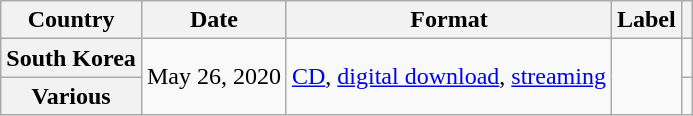<table class="wikitable plainrowheaders" text-align:center">
<tr>
<th scope="col">Country</th>
<th scope="col">Date</th>
<th scope="col">Format</th>
<th scope="col">Label</th>
<th scope="col"></th>
</tr>
<tr>
<th scope="row">South Korea</th>
<td rowspan="2">May 26, 2020</td>
<td rowspan="2"><a href='#'>CD</a>, <a href='#'>digital download</a>, <a href='#'>streaming</a></td>
<td rowspan="2"></td>
<td></td>
</tr>
<tr>
<th scope="row">Various</th>
<td></td>
</tr>
</table>
